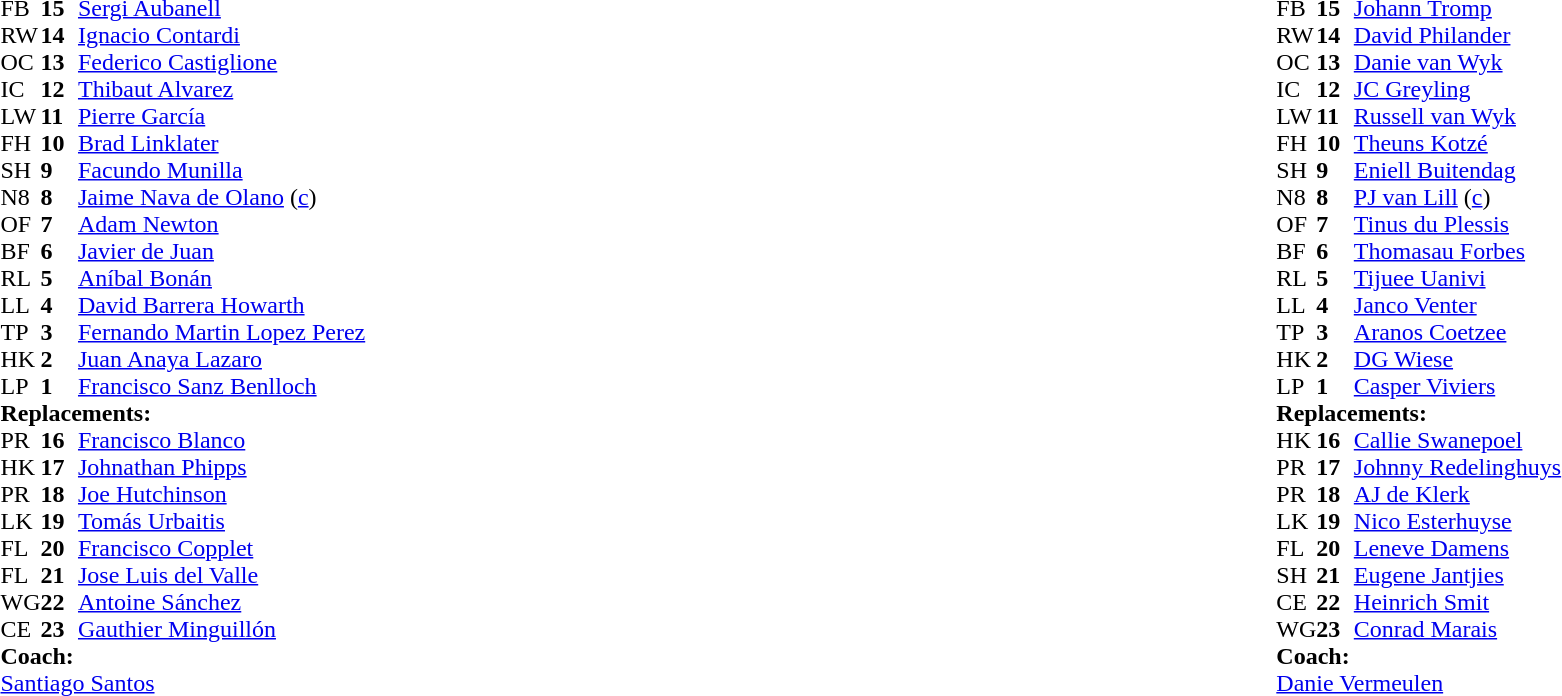<table style="width:100%">
<tr>
<td style="vertical-align:top; width:50%"><br><table cellspacing="0" cellpadding="0">
<tr>
<th width="25"></th>
<th width="25"></th>
</tr>
<tr>
<td>FB</td>
<td><strong>15</strong></td>
<td><a href='#'>Sergi Aubanell</a></td>
</tr>
<tr>
<td>RW</td>
<td><strong>14</strong></td>
<td><a href='#'>Ignacio Contardi</a></td>
<td></td>
<td></td>
</tr>
<tr>
<td>OC</td>
<td><strong>13</strong></td>
<td><a href='#'>Federico Castiglione</a></td>
</tr>
<tr>
<td>IC</td>
<td><strong>12</strong></td>
<td><a href='#'>Thibaut Alvarez</a></td>
</tr>
<tr>
<td>LW</td>
<td><strong>11</strong></td>
<td><a href='#'>Pierre García</a></td>
<td></td>
<td></td>
</tr>
<tr>
<td>FH</td>
<td><strong>10</strong></td>
<td><a href='#'>Brad Linklater</a></td>
</tr>
<tr>
<td>SH</td>
<td><strong>9</strong></td>
<td><a href='#'>Facundo Munilla</a></td>
</tr>
<tr>
<td>N8</td>
<td><strong>8</strong></td>
<td><a href='#'>Jaime Nava de Olano</a> (<a href='#'>c</a>)</td>
<td></td>
<td></td>
<td></td>
<td></td>
</tr>
<tr>
<td>OF</td>
<td><strong>7</strong></td>
<td><a href='#'>Adam Newton</a></td>
<td></td>
<td></td>
</tr>
<tr>
<td>BF</td>
<td><strong>6</strong></td>
<td><a href='#'>Javier de Juan</a></td>
<td></td>
<td colspan=2></td>
</tr>
<tr>
<td>RL</td>
<td><strong>5</strong></td>
<td><a href='#'>Aníbal Bonán</a></td>
<td></td>
<td></td>
</tr>
<tr>
<td>LL</td>
<td><strong>4</strong></td>
<td><a href='#'>David Barrera Howarth</a></td>
</tr>
<tr>
<td>TP</td>
<td><strong>3</strong></td>
<td><a href='#'>Fernando Martin Lopez Perez</a></td>
<td></td>
<td></td>
</tr>
<tr>
<td>HK</td>
<td><strong>2</strong></td>
<td><a href='#'>Juan Anaya Lazaro</a></td>
<td></td>
<td></td>
</tr>
<tr>
<td>LP</td>
<td><strong>1</strong></td>
<td><a href='#'>Francisco Sanz Benlloch</a></td>
<td></td>
<td></td>
</tr>
<tr>
<td colspan=3><strong>Replacements:</strong></td>
</tr>
<tr>
<td>PR</td>
<td><strong>16</strong></td>
<td><a href='#'>Francisco Blanco</a></td>
<td></td>
<td></td>
</tr>
<tr>
<td>HK</td>
<td><strong>17</strong></td>
<td><a href='#'>Johnathan Phipps</a></td>
<td></td>
<td></td>
</tr>
<tr>
<td>PR</td>
<td><strong>18</strong></td>
<td><a href='#'>Joe Hutchinson</a></td>
<td></td>
<td></td>
</tr>
<tr>
<td>LK</td>
<td><strong>19</strong></td>
<td><a href='#'>Tomás Urbaitis</a></td>
<td></td>
<td></td>
</tr>
<tr>
<td>FL</td>
<td><strong>20</strong></td>
<td><a href='#'>Francisco Copplet</a></td>
<td></td>
<td></td>
<td></td>
<td></td>
</tr>
<tr>
<td>FL</td>
<td><strong>21</strong></td>
<td><a href='#'>Jose Luis del Valle</a></td>
<td></td>
<td></td>
</tr>
<tr>
<td>WG</td>
<td><strong>22</strong></td>
<td><a href='#'>Antoine Sánchez</a></td>
<td></td>
<td></td>
</tr>
<tr>
<td>CE</td>
<td><strong>23</strong></td>
<td><a href='#'>Gauthier Minguillón</a></td>
<td></td>
<td></td>
</tr>
<tr>
<td colspan=3><strong>Coach:</strong></td>
</tr>
<tr>
<td colspan="4"> <a href='#'>Santiago Santos</a></td>
</tr>
</table>
</td>
<td style="vertical-align:top"></td>
<td style="vertical-align:top; width:50%"><br><table cellspacing="0" cellpadding="0" style="margin:auto">
<tr>
<th width="25"></th>
<th width="25"></th>
</tr>
<tr>
<td>FB</td>
<td><strong>15</strong></td>
<td><a href='#'>Johann Tromp</a></td>
</tr>
<tr>
<td>RW</td>
<td><strong>14</strong></td>
<td><a href='#'>David Philander</a></td>
</tr>
<tr>
<td>OC</td>
<td><strong>13</strong></td>
<td><a href='#'>Danie van Wyk</a></td>
</tr>
<tr>
<td>IC</td>
<td><strong>12</strong></td>
<td><a href='#'>JC Greyling</a></td>
</tr>
<tr>
<td>LW</td>
<td><strong>11</strong></td>
<td><a href='#'>Russell van Wyk</a></td>
<td></td>
<td></td>
</tr>
<tr>
<td>FH</td>
<td><strong>10</strong></td>
<td><a href='#'>Theuns Kotzé</a></td>
</tr>
<tr>
<td>SH</td>
<td><strong>9</strong></td>
<td><a href='#'>Eniell Buitendag</a></td>
<td></td>
<td></td>
</tr>
<tr>
<td>N8</td>
<td><strong>8</strong></td>
<td><a href='#'>PJ van Lill</a> (<a href='#'>c</a>)</td>
</tr>
<tr>
<td>OF</td>
<td><strong>7</strong></td>
<td><a href='#'>Tinus du Plessis</a></td>
</tr>
<tr>
<td>BF</td>
<td><strong>6</strong></td>
<td><a href='#'>Thomasau Forbes</a></td>
</tr>
<tr>
<td>RL</td>
<td><strong>5</strong></td>
<td><a href='#'>Tijuee Uanivi</a></td>
</tr>
<tr>
<td>LL</td>
<td><strong>4</strong></td>
<td><a href='#'>Janco Venter</a></td>
</tr>
<tr>
<td>TP</td>
<td><strong>3</strong></td>
<td><a href='#'>Aranos Coetzee</a></td>
<td></td>
<td></td>
</tr>
<tr>
<td>HK</td>
<td><strong>2</strong></td>
<td><a href='#'>DG Wiese</a></td>
<td></td>
<td></td>
</tr>
<tr>
<td>LP</td>
<td><strong>1</strong></td>
<td><a href='#'>Casper Viviers</a></td>
<td></td>
<td colspan=2></td>
</tr>
<tr>
<td colspan=3><strong>Replacements:</strong></td>
</tr>
<tr>
<td>HK</td>
<td><strong>16</strong></td>
<td><a href='#'>Callie Swanepoel</a></td>
<td></td>
<td></td>
</tr>
<tr>
<td>PR</td>
<td><strong>17</strong></td>
<td><a href='#'>Johnny Redelinghuys</a></td>
<td></td>
<td></td>
</tr>
<tr>
<td>PR</td>
<td><strong>18</strong></td>
<td><a href='#'>AJ de Klerk</a></td>
<td></td>
<td></td>
<td></td>
</tr>
<tr>
<td>LK</td>
<td><strong>19</strong></td>
<td><a href='#'>Nico Esterhuyse</a></td>
</tr>
<tr>
<td>FL</td>
<td><strong>20</strong></td>
<td><a href='#'>Leneve Damens</a></td>
</tr>
<tr>
<td>SH</td>
<td><strong>21</strong></td>
<td><a href='#'>Eugene Jantjies</a></td>
<td></td>
<td></td>
</tr>
<tr>
<td>CE</td>
<td><strong>22</strong></td>
<td><a href='#'>Heinrich Smit</a></td>
<td></td>
<td></td>
</tr>
<tr>
<td>WG</td>
<td><strong>23</strong></td>
<td><a href='#'>Conrad Marais</a></td>
</tr>
<tr>
<td colspan=3><strong>Coach:</strong></td>
</tr>
<tr>
<td colspan="4"> <a href='#'>Danie Vermeulen</a></td>
</tr>
</table>
</td>
</tr>
</table>
